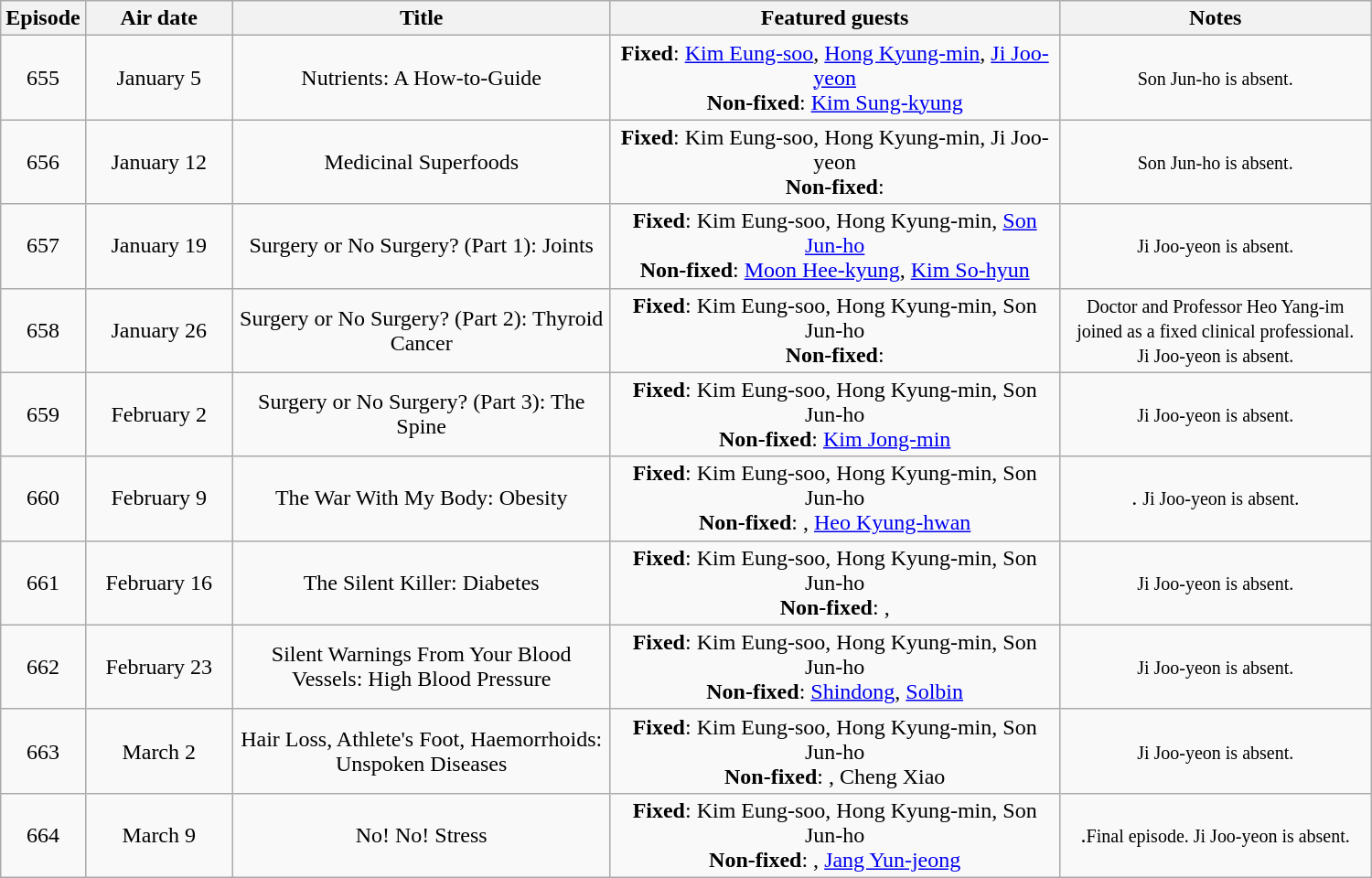<table class="wikitable" style="text-align:center;" width="1000px">
<tr>
<th>Episode</th>
<th width="100">Air date</th>
<th title="250">Title</th>
<th width="320">Featured guests</th>
<th width="220">Notes</th>
</tr>
<tr>
<td>655</td>
<td>January 5</td>
<td>Nutrients: A How-to-Guide</td>
<td><strong>Fixed</strong>: <a href='#'>Kim Eung-soo</a>, <a href='#'>Hong Kyung-min</a>, <a href='#'>Ji Joo-yeon</a> <br> <strong>Non-fixed</strong>: <a href='#'>Kim Sung-kyung</a></td>
<td><small>Son Jun-ho is absent.</small></td>
</tr>
<tr>
<td>656</td>
<td>January 12</td>
<td>Medicinal Superfoods</td>
<td><strong>Fixed</strong>: Kim Eung-soo, Hong Kyung-min, Ji Joo-yeon <br> <strong>Non-fixed</strong>: </td>
<td><small>Son Jun-ho is absent.</small></td>
</tr>
<tr>
<td>657</td>
<td>January 19</td>
<td>Surgery or No Surgery? (Part 1): Joints</td>
<td><strong>Fixed</strong>: Kim Eung-soo, Hong Kyung-min, <a href='#'>Son Jun-ho</a> <br> <strong>Non-fixed</strong>: <a href='#'>Moon Hee-kyung</a>, <a href='#'>Kim So-hyun</a></td>
<td><small>Ji Joo-yeon is absent.</small></td>
</tr>
<tr>
<td>658</td>
<td>January 26</td>
<td>Surgery or No Surgery? (Part 2): Thyroid Cancer</td>
<td><strong>Fixed</strong>: Kim Eung-soo, Hong Kyung-min, Son Jun-ho <br> <strong>Non-fixed</strong>: </td>
<td><small>Doctor and Professor Heo Yang-im joined as a fixed clinical professional. <br>Ji Joo-yeon is absent.</small></td>
</tr>
<tr>
<td>659</td>
<td>February 2</td>
<td>Surgery or No Surgery? (Part 3): The Spine</td>
<td><strong>Fixed</strong>: Kim Eung-soo, Hong Kyung-min, Son Jun-ho <br> <strong>Non-fixed</strong>: <a href='#'>Kim Jong-min</a></td>
<td><small>Ji Joo-yeon is absent.</small></td>
</tr>
<tr>
<td>660</td>
<td>February 9</td>
<td>The War With My Body: Obesity</td>
<td><strong>Fixed</strong>: Kim Eung-soo, Hong Kyung-min, Son Jun-ho <br> <strong>Non-fixed</strong>: , <a href='#'>Heo Kyung-hwan</a></td>
<td>. <small>Ji Joo-yeon is absent.</small></td>
</tr>
<tr>
<td>661</td>
<td>February 16</td>
<td>The Silent Killer: Diabetes</td>
<td><strong>Fixed</strong>: Kim Eung-soo, Hong Kyung-min, Son Jun-ho <br> <strong>Non-fixed</strong>: , </td>
<td><small>Ji Joo-yeon is absent.</small></td>
</tr>
<tr>
<td>662</td>
<td>February 23</td>
<td>Silent Warnings From Your Blood Vessels: High Blood Pressure</td>
<td><strong>Fixed</strong>: Kim Eung-soo, Hong Kyung-min, Son Jun-ho <br> <strong>Non-fixed</strong>: <a href='#'>Shindong</a>, <a href='#'>Solbin</a></td>
<td><small>Ji Joo-yeon is absent.</small></td>
</tr>
<tr>
<td>663</td>
<td>March 2</td>
<td>Hair Loss, Athlete's Foot, Haemorrhoids: Unspoken Diseases</td>
<td><strong>Fixed</strong>: Kim Eung-soo, Hong Kyung-min, Son Jun-ho <br> <strong>Non-fixed</strong>: , Cheng Xiao</td>
<td><small>Ji Joo-yeon is absent.</small></td>
</tr>
<tr>
<td>664</td>
<td>March 9</td>
<td>No! No! Stress</td>
<td><strong>Fixed</strong>: Kim Eung-soo, Hong Kyung-min, Son Jun-ho <br> <strong>Non-fixed</strong>: , <a href='#'>Jang Yun-jeong</a></td>
<td>.<small>Final episode. Ji Joo-yeon is absent.</small></td>
</tr>
</table>
